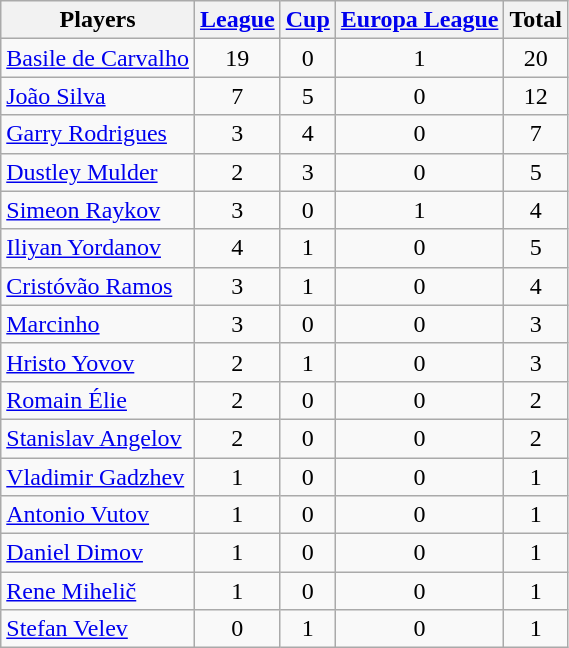<table class="wikitable sortable">
<tr>
<th>Players</th>
<th><a href='#'>League</a></th>
<th><a href='#'>Cup</a></th>
<th><a href='#'>Europa League</a></th>
<th>Total</th>
</tr>
<tr>
<td> <a href='#'>Basile de Carvalho</a></td>
<td align=center>19</td>
<td align=center>0</td>
<td align=center>1</td>
<td align=center>20</td>
</tr>
<tr>
<td> <a href='#'>João Silva</a></td>
<td align=center>7</td>
<td align=center>5</td>
<td align=center>0</td>
<td align=center>12</td>
</tr>
<tr>
<td> <a href='#'>Garry Rodrigues</a></td>
<td align=center>3</td>
<td align=center>4</td>
<td align=center>0</td>
<td align=center>7</td>
</tr>
<tr>
<td> <a href='#'>Dustley Mulder</a></td>
<td align=center>2</td>
<td align=center>3</td>
<td align=center>0</td>
<td align=center>5</td>
</tr>
<tr>
<td> <a href='#'>Simeon Raykov</a></td>
<td align=center>3</td>
<td align=center>0</td>
<td align=center>1</td>
<td align=center>4</td>
</tr>
<tr>
<td> <a href='#'>Iliyan Yordanov</a></td>
<td align=center>4</td>
<td align=center>1</td>
<td align=center>0</td>
<td align=center>5</td>
</tr>
<tr>
<td> <a href='#'>Cristóvão Ramos</a></td>
<td align=center>3</td>
<td align=center>1</td>
<td align=center>0</td>
<td align=center>4</td>
</tr>
<tr>
<td> <a href='#'>Marcinho</a></td>
<td align=center>3</td>
<td align=center>0</td>
<td align=center>0</td>
<td align=center>3</td>
</tr>
<tr>
<td> <a href='#'>Hristo Yovov</a></td>
<td align=center>2</td>
<td align=center>1</td>
<td align=center>0</td>
<td align=center>3</td>
</tr>
<tr>
<td> <a href='#'>Romain Élie</a></td>
<td align=center>2</td>
<td align=center>0</td>
<td align=center>0</td>
<td align=center>2</td>
</tr>
<tr>
<td> <a href='#'>Stanislav Angelov</a></td>
<td align=center>2</td>
<td align=center>0</td>
<td align=center>0</td>
<td align=center>2</td>
</tr>
<tr>
<td> <a href='#'>Vladimir Gadzhev</a></td>
<td align=center>1</td>
<td align=center>0</td>
<td align=center>0</td>
<td align=center>1</td>
</tr>
<tr>
<td> <a href='#'>Antonio Vutov</a></td>
<td align=center>1</td>
<td align=center>0</td>
<td align=center>0</td>
<td align=center>1</td>
</tr>
<tr>
<td> <a href='#'>Daniel Dimov</a></td>
<td align=center>1</td>
<td align=center>0</td>
<td align=center>0</td>
<td align=center>1</td>
</tr>
<tr>
<td> <a href='#'>Rene Mihelič</a></td>
<td align=center>1</td>
<td align=center>0</td>
<td align=center>0</td>
<td align=center>1</td>
</tr>
<tr>
<td> <a href='#'>Stefan Velev</a></td>
<td align=center>0</td>
<td align=center>1</td>
<td align=center>0</td>
<td align=center>1</td>
</tr>
</table>
